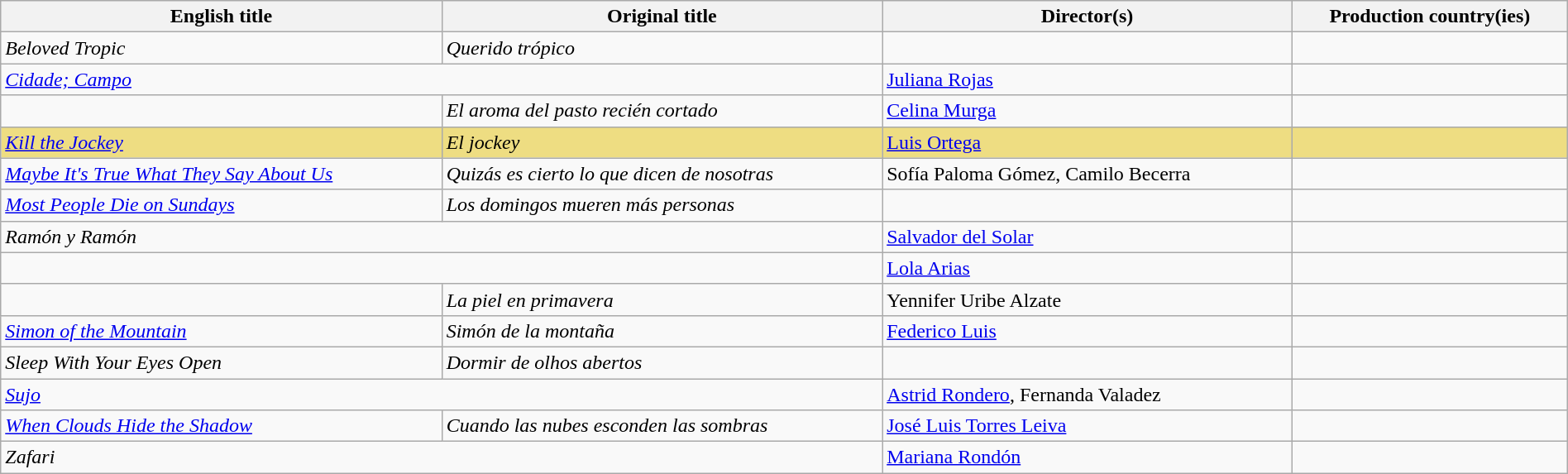<table class="sortable wikitable" style="width:100%; margin-bottom:4px" cellpadding="5">
<tr>
<th scope="col">English title</th>
<th scope="col">Original title</th>
<th scope="col">Director(s)</th>
<th scope="col">Production country(ies)</th>
</tr>
<tr>
<td><em>Beloved Tropic</em></td>
<td><em>Querido trópico</em></td>
<td></td>
<td></td>
</tr>
<tr>
<td colspan = "2"><em><a href='#'>Cidade; Campo</a></em></td>
<td><a href='#'>Juliana Rojas</a></td>
<td></td>
</tr>
<tr>
<td><em></em></td>
<td><em>El aroma del pasto recién cortado</em></td>
<td><a href='#'>Celina Murga</a></td>
<td></td>
</tr>
<tr style="background:#EEDD82">
<td><em><a href='#'>Kill the Jockey</a></em></td>
<td><em>El jockey</em></td>
<td><a href='#'>Luis Ortega</a></td>
<td></td>
</tr>
<tr>
<td><em><a href='#'>Maybe It's True What They Say About Us</a></em></td>
<td><em>Quizás es cierto lo que dicen de nosotras</em></td>
<td>Sofía Paloma Gómez, Camilo Becerra</td>
<td></td>
</tr>
<tr>
<td><em><a href='#'>Most People Die on Sundays</a></em></td>
<td><em>Los domingos mueren más personas</em></td>
<td></td>
<td></td>
</tr>
<tr>
<td colspan = "2"><em>Ramón y Ramón</em></td>
<td><a href='#'>Salvador del Solar</a></td>
<td></td>
</tr>
<tr>
<td colspan = "2"><em></em></td>
<td><a href='#'>Lola Arias</a></td>
<td></td>
</tr>
<tr>
<td><em></em></td>
<td><em>La piel en primavera</em></td>
<td>Yennifer Uribe Alzate</td>
<td></td>
</tr>
<tr>
<td><em><a href='#'>Simon of the Mountain</a></em></td>
<td><em>Simón de la montaña</em></td>
<td><a href='#'>Federico Luis</a></td>
<td></td>
</tr>
<tr>
<td><em>Sleep With Your Eyes Open</em></td>
<td><em>Dormir de olhos abertos</em></td>
<td></td>
<td></td>
</tr>
<tr>
<td colspan = "2"><em><a href='#'>Sujo</a></em></td>
<td><a href='#'>Astrid Rondero</a>, Fernanda Valadez</td>
<td></td>
</tr>
<tr>
<td><em><a href='#'>When Clouds Hide the Shadow</a></em></td>
<td><em>Cuando las nubes esconden las sombras</em></td>
<td><a href='#'>José Luis Torres Leiva</a></td>
<td></td>
</tr>
<tr>
<td colspan = "2"><em>Zafari</em></td>
<td><a href='#'>Mariana Rondón</a></td>
<td></td>
</tr>
</table>
